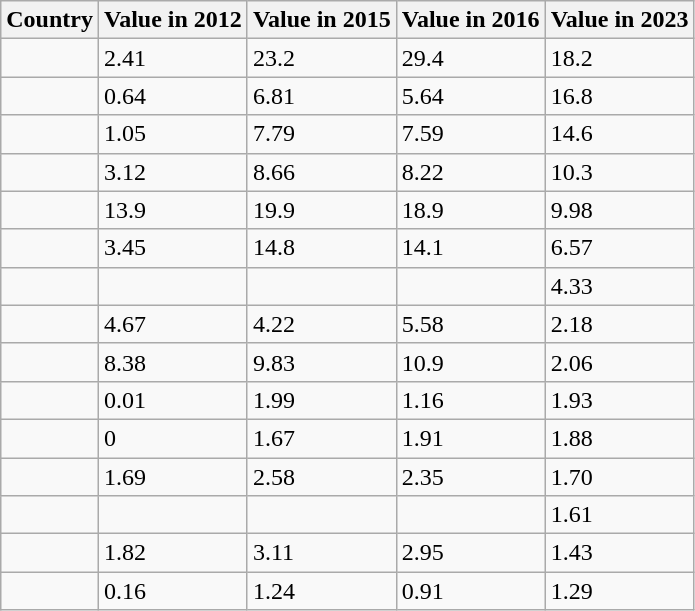<table class="wikitable sortable plainrowheads" ;">
<tr>
<th scope="col">Country</th>
<th scope="col">Value in 2012</th>
<th scope="col">Value in 2015</th>
<th scope="col">Value in 2016</th>
<th>Value in 2023</th>
</tr>
<tr>
<td></td>
<td>2.41</td>
<td>23.2</td>
<td>29.4</td>
<td>18.2</td>
</tr>
<tr>
<td></td>
<td>0.64</td>
<td>6.81</td>
<td>5.64</td>
<td>16.8</td>
</tr>
<tr>
<td></td>
<td>1.05</td>
<td>7.79</td>
<td>7.59</td>
<td>14.6</td>
</tr>
<tr>
<td></td>
<td>3.12</td>
<td>8.66</td>
<td>8.22</td>
<td>10.3</td>
</tr>
<tr>
<td></td>
<td>13.9</td>
<td>19.9</td>
<td>18.9</td>
<td>9.98</td>
</tr>
<tr>
<td></td>
<td>3.45</td>
<td>14.8</td>
<td>14.1</td>
<td>6.57</td>
</tr>
<tr>
<td></td>
<td></td>
<td></td>
<td></td>
<td>4.33</td>
</tr>
<tr>
<td></td>
<td>4.67</td>
<td>4.22</td>
<td>5.58</td>
<td>2.18</td>
</tr>
<tr>
<td></td>
<td>8.38</td>
<td>9.83</td>
<td>10.9</td>
<td>2.06</td>
</tr>
<tr>
<td></td>
<td>0.01</td>
<td>1.99</td>
<td>1.16</td>
<td>1.93</td>
</tr>
<tr>
<td></td>
<td>0</td>
<td>1.67</td>
<td>1.91</td>
<td>1.88</td>
</tr>
<tr>
<td></td>
<td>1.69</td>
<td>2.58</td>
<td>2.35</td>
<td>1.70</td>
</tr>
<tr>
<td></td>
<td></td>
<td></td>
<td></td>
<td>1.61</td>
</tr>
<tr>
<td></td>
<td>1.82</td>
<td>3.11</td>
<td>2.95</td>
<td>1.43</td>
</tr>
<tr>
<td></td>
<td>0.16</td>
<td>1.24</td>
<td>0.91</td>
<td>1.29</td>
</tr>
</table>
